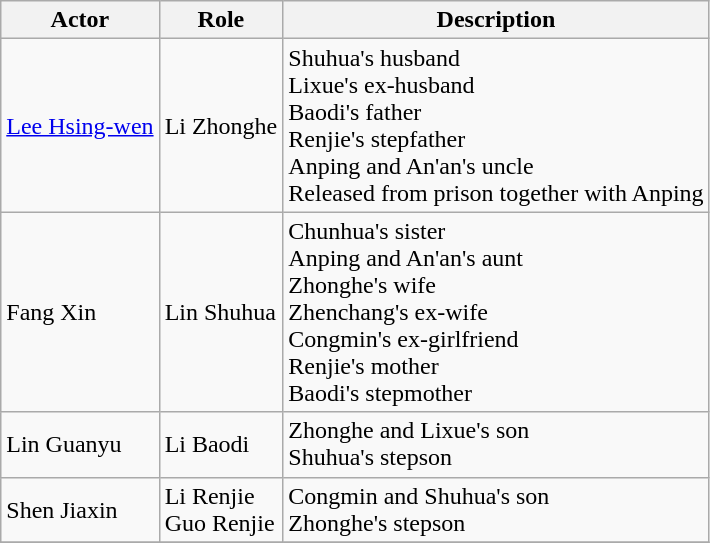<table class=wikitable>
<tr>
<th>Actor</th>
<th>Role</th>
<th>Description</th>
</tr>
<tr>
<td><a href='#'>Lee Hsing-wen</a></td>
<td>Li Zhonghe</td>
<td>Shuhua's husband<br>Lixue's ex-husband<br>Baodi's father<br>Renjie's stepfather<br>Anping and An'an's uncle<br>Released from prison together with Anping</td>
</tr>
<tr>
<td>Fang Xin</td>
<td>Lin Shuhua</td>
<td>Chunhua's sister<br>Anping and An'an's aunt<br>Zhonghe's wife<br>Zhenchang's ex-wife<br>Congmin's ex-girlfriend<br>Renjie's mother<br>Baodi's stepmother</td>
</tr>
<tr>
<td>Lin Guanyu</td>
<td>Li Baodi</td>
<td>Zhonghe and Lixue's son<br>Shuhua's stepson</td>
</tr>
<tr>
<td>Shen Jiaxin</td>
<td>Li Renjie<br>Guo Renjie</td>
<td>Congmin and Shuhua's son<br>Zhonghe's stepson</td>
</tr>
<tr>
</tr>
</table>
